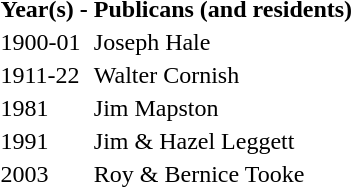<table>
<tr>
<th>Year(s) -</th>
<th>Publicans (and residents)</th>
</tr>
<tr>
<td>1900-01</td>
<td>Joseph Hale</td>
</tr>
<tr>
<td>1911-22</td>
<td>Walter Cornish</td>
</tr>
<tr>
<td>1981</td>
<td>Jim Mapston</td>
</tr>
<tr>
<td>1991</td>
<td>Jim & Hazel Leggett</td>
</tr>
<tr>
<td>2003</td>
<td>Roy & Bernice Tooke</td>
</tr>
</table>
